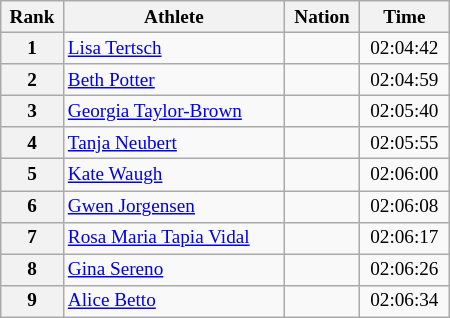<table class="wikitable sortable" style="width: 300px;font-size: 80%;text-align:center">
<tr>
<th>Rank</th>
<th>Athlete</th>
<th>Nation</th>
<th>Time</th>
</tr>
<tr>
<th>1</th>
<td align=left><a href='#'>Lisa Tertsch</a></td>
<td align=left></td>
<td>02:04:42</td>
</tr>
<tr>
<th>2</th>
<td align=left><a href='#'>Beth Potter</a></td>
<td align=left></td>
<td>02:04:59</td>
</tr>
<tr>
<th>3</th>
<td align=left><a href='#'>Georgia Taylor-Brown</a></td>
<td align=left></td>
<td>02:05:40</td>
</tr>
<tr>
<th>4</th>
<td align=left><a href='#'>Tanja Neubert</a></td>
<td align=left></td>
<td>02:05:55</td>
</tr>
<tr>
<th>5</th>
<td align=left><a href='#'>Kate Waugh</a></td>
<td align=left></td>
<td>02:06:00</td>
</tr>
<tr>
<th>6</th>
<td align=left><a href='#'>Gwen Jorgensen</a></td>
<td align=left></td>
<td>02:06:08</td>
</tr>
<tr>
<th>7</th>
<td align=left><a href='#'>Rosa Maria Tapia Vidal</a></td>
<td align=left></td>
<td>02:06:17</td>
</tr>
<tr>
<th>8</th>
<td align=left><a href='#'>Gina Sereno</a></td>
<td align=left></td>
<td>02:06:26</td>
</tr>
<tr>
<th>9</th>
<td align=left><a href='#'>Alice Betto</a></td>
<td align=left></td>
<td>02:06:34</td>
</tr>
</table>
